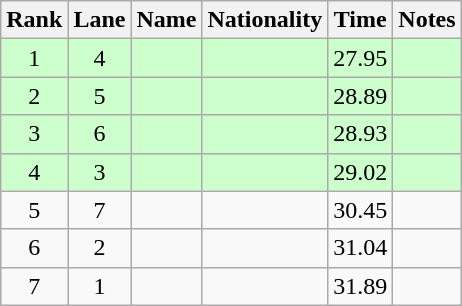<table class="wikitable sortable" style="text-align:center">
<tr>
<th>Rank</th>
<th>Lane</th>
<th>Name</th>
<th>Nationality</th>
<th>Time</th>
<th>Notes</th>
</tr>
<tr bgcolor=ccffcc>
<td>1</td>
<td>4</td>
<td align=left></td>
<td align=left></td>
<td>27.95</td>
<td><strong></strong> <strong></strong></td>
</tr>
<tr bgcolor=ccffcc>
<td>2</td>
<td>5</td>
<td align=left></td>
<td align=left></td>
<td>28.89</td>
<td><strong></strong></td>
</tr>
<tr bgcolor=ccffcc>
<td>3</td>
<td>6</td>
<td align=left></td>
<td align=left></td>
<td>28.93</td>
<td><strong></strong></td>
</tr>
<tr bgcolor=ccffcc>
<td>4</td>
<td>3</td>
<td align=left></td>
<td align=left></td>
<td>29.02</td>
<td><strong></strong></td>
</tr>
<tr>
<td>5</td>
<td>7</td>
<td align=left></td>
<td align=left></td>
<td>30.45</td>
<td></td>
</tr>
<tr>
<td>6</td>
<td>2</td>
<td align=left></td>
<td align=left></td>
<td>31.04</td>
<td></td>
</tr>
<tr>
<td>7</td>
<td>1</td>
<td align=left></td>
<td align=left></td>
<td>31.89</td>
<td></td>
</tr>
</table>
